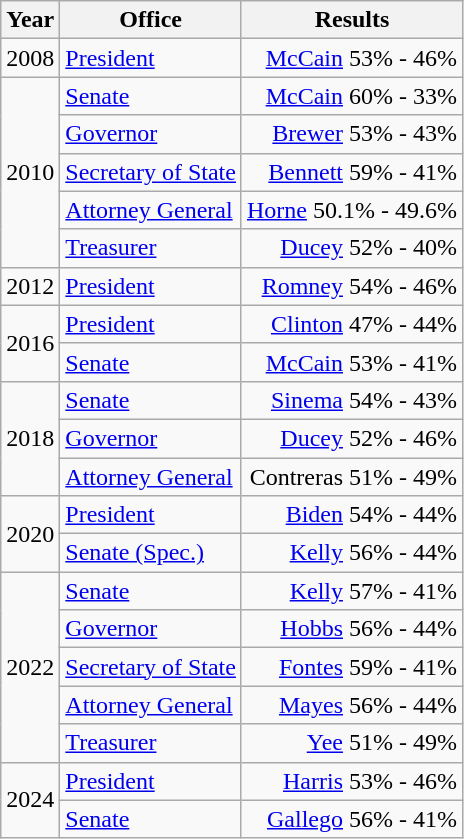<table class=wikitable>
<tr>
<th>Year</th>
<th>Office</th>
<th>Results</th>
</tr>
<tr>
<td>2008</td>
<td><a href='#'>President</a></td>
<td align="right" ><a href='#'>McCain</a> 53% - 46%</td>
</tr>
<tr>
<td rowspan=5>2010</td>
<td><a href='#'>Senate</a></td>
<td align="right" ><a href='#'>McCain</a> 60% - 33%</td>
</tr>
<tr>
<td><a href='#'>Governor</a></td>
<td align="right" ><a href='#'>Brewer</a> 53% - 43%</td>
</tr>
<tr>
<td><a href='#'>Secretary of State</a></td>
<td align="right" ><a href='#'>Bennett</a> 59% - 41%</td>
</tr>
<tr>
<td><a href='#'>Attorney General</a></td>
<td align="right" ><a href='#'>Horne</a> 50.1% - 49.6%</td>
</tr>
<tr>
<td><a href='#'>Treasurer</a></td>
<td align="right" ><a href='#'>Ducey</a> 52% - 40%</td>
</tr>
<tr>
<td>2012</td>
<td><a href='#'>President</a></td>
<td align="right" ><a href='#'>Romney</a> 54% - 46%</td>
</tr>
<tr>
<td rowspan=2>2016</td>
<td><a href='#'>President</a></td>
<td align="right" ><a href='#'>Clinton</a> 47% - 44%</td>
</tr>
<tr>
<td><a href='#'>Senate</a></td>
<td align="right" ><a href='#'>McCain</a> 53% - 41%</td>
</tr>
<tr>
<td rowspan=3>2018</td>
<td><a href='#'>Senate</a></td>
<td align="right" ><a href='#'>Sinema</a> 54% - 43%</td>
</tr>
<tr>
<td><a href='#'>Governor</a></td>
<td align="right" ><a href='#'>Ducey</a> 52% - 46%</td>
</tr>
<tr>
<td><a href='#'>Attorney General</a></td>
<td align="right" >Contreras 51% - 49%</td>
</tr>
<tr>
<td rowspan=2>2020</td>
<td><a href='#'>President</a></td>
<td align="right" ><a href='#'>Biden</a> 54% - 44%</td>
</tr>
<tr>
<td><a href='#'>Senate (Spec.)</a></td>
<td align="right" ><a href='#'>Kelly</a> 56% - 44%</td>
</tr>
<tr>
<td rowspan=5>2022</td>
<td><a href='#'>Senate</a></td>
<td align="right" ><a href='#'>Kelly</a> 57% - 41%</td>
</tr>
<tr>
<td><a href='#'>Governor</a></td>
<td align="right" ><a href='#'>Hobbs</a> 56% - 44%</td>
</tr>
<tr>
<td><a href='#'>Secretary of State</a></td>
<td align="right" ><a href='#'>Fontes</a> 59% - 41%</td>
</tr>
<tr>
<td><a href='#'>Attorney General</a></td>
<td align="right" ><a href='#'>Mayes</a> 56% - 44%</td>
</tr>
<tr>
<td><a href='#'>Treasurer</a></td>
<td align="right" ><a href='#'>Yee</a> 51% - 49%</td>
</tr>
<tr>
<td rowspan=2>2024</td>
<td><a href='#'>President</a></td>
<td align="right" ><a href='#'>Harris</a> 53% - 46%</td>
</tr>
<tr>
<td><a href='#'>Senate</a></td>
<td align="right" ><a href='#'>Gallego</a> 56% - 41%</td>
</tr>
</table>
